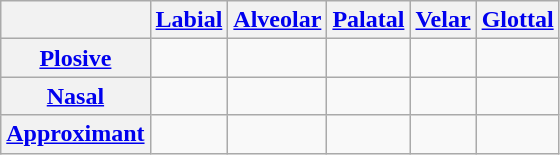<table class="wikitable" style=text-align:center>
<tr>
<th></th>
<th><a href='#'>Labial</a></th>
<th><a href='#'>Alveolar</a></th>
<th><a href='#'>Palatal</a></th>
<th><a href='#'>Velar</a></th>
<th><a href='#'>Glottal</a></th>
</tr>
<tr>
<th><a href='#'>Plosive</a></th>
<td></td>
<td></td>
<td></td>
<td></td>
<td></td>
</tr>
<tr>
<th><a href='#'>Nasal</a></th>
<td></td>
<td></td>
<td></td>
<td></td>
<td></td>
</tr>
<tr>
<th><a href='#'>Approximant</a></th>
<td></td>
<td></td>
<td></td>
<td></td>
<td></td>
</tr>
</table>
